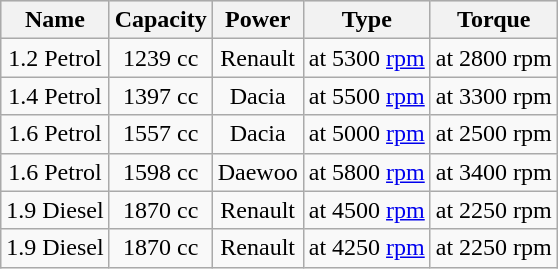<table class="wikitable" style="text-align: center; font-size: 100%;">
<tr style="background:#DCDCDC" align="center" valign="middle">
<th>Name</th>
<th>Capacity</th>
<th>Power</th>
<th>Type</th>
<th>Torque</th>
</tr>
<tr>
<td>1.2 Petrol</td>
<td>1239 cc</td>
<td>Renault</td>
<td> at 5300 <a href='#'>rpm</a></td>
<td> at 2800 rpm</td>
</tr>
<tr>
<td>1.4 Petrol</td>
<td>1397 cc</td>
<td>Dacia</td>
<td> at 5500 <a href='#'>rpm</a></td>
<td> at 3300 rpm</td>
</tr>
<tr>
<td>1.6 Petrol</td>
<td>1557 cc</td>
<td>Dacia</td>
<td> at 5000 <a href='#'>rpm</a></td>
<td> at 2500 rpm</td>
</tr>
<tr>
<td>1.6 Petrol</td>
<td>1598 cc</td>
<td>Daewoo</td>
<td> at 5800 <a href='#'>rpm</a></td>
<td> at 3400 rpm</td>
</tr>
<tr>
<td>1.9 Diesel</td>
<td>1870 cc</td>
<td>Renault</td>
<td> at 4500 <a href='#'>rpm</a></td>
<td> at 2250 rpm</td>
</tr>
<tr>
<td>1.9 Diesel</td>
<td>1870 cc</td>
<td>Renault</td>
<td> at 4250 <a href='#'>rpm</a></td>
<td> at 2250 rpm</td>
</tr>
</table>
